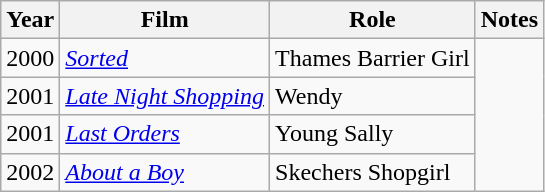<table class="wikitable">
<tr>
<th>Year</th>
<th>Film</th>
<th>Role</th>
<th>Notes</th>
</tr>
<tr>
<td>2000</td>
<td><em><a href='#'>Sorted</a></em></td>
<td>Thames Barrier Girl</td>
</tr>
<tr>
<td>2001</td>
<td><em><a href='#'>Late Night Shopping</a></em></td>
<td>Wendy</td>
</tr>
<tr>
<td>2001</td>
<td><em><a href='#'>Last Orders</a></em></td>
<td>Young Sally</td>
</tr>
<tr>
<td>2002</td>
<td><em><a href='#'>About a Boy</a></em></td>
<td>Skechers Shopgirl</td>
</tr>
</table>
